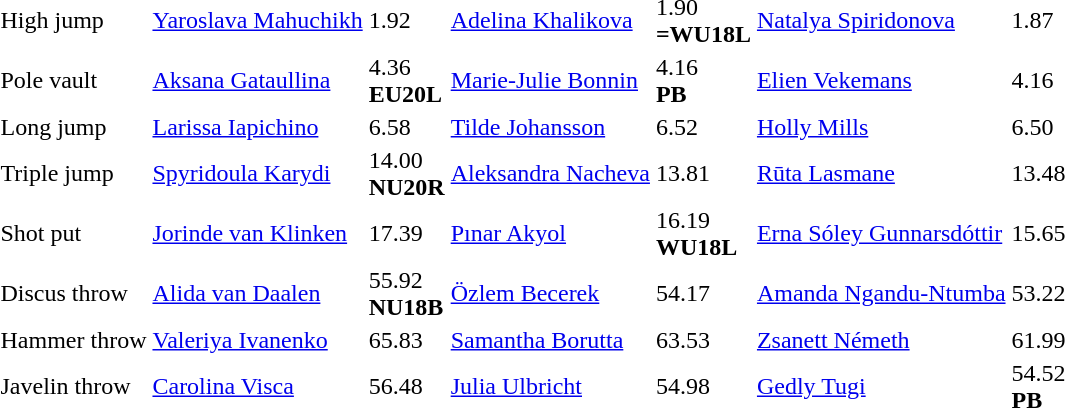<table>
<tr>
<td>High jump</td>
<td><a href='#'>Yaroslava Mahuchikh</a><br></td>
<td>1.92</td>
<td><a href='#'>Adelina Khalikova</a><br></td>
<td>1.90 <br><strong>=WU18L</strong></td>
<td><a href='#'>Natalya Spiridonova</a><br></td>
<td>1.87</td>
</tr>
<tr>
<td>Pole vault</td>
<td><a href='#'>Aksana Gataullina</a><br></td>
<td>4.36<br><strong>EU20L</strong></td>
<td><a href='#'>Marie-Julie Bonnin</a><br></td>
<td>4.16<br><strong>PB</strong></td>
<td><a href='#'>Elien Vekemans</a><br></td>
<td>4.16</td>
</tr>
<tr>
<td>Long jump</td>
<td><a href='#'>Larissa Iapichino</a><br></td>
<td>6.58</td>
<td><a href='#'>Tilde Johansson</a><br></td>
<td>6.52</td>
<td><a href='#'>Holly Mills</a><br></td>
<td>6.50</td>
</tr>
<tr>
<td>Triple jump</td>
<td><a href='#'>Spyridoula Karydi</a><br></td>
<td>14.00<br><strong>NU20R</strong></td>
<td><a href='#'>Aleksandra Nacheva</a><br></td>
<td>13.81</td>
<td><a href='#'>Rūta Lasmane</a><br></td>
<td>13.48</td>
</tr>
<tr>
<td>Shot put</td>
<td><a href='#'>Jorinde van Klinken</a><br></td>
<td>17.39</td>
<td><a href='#'>Pınar Akyol</a><br></td>
<td>16.19<br><strong>WU18L</strong></td>
<td><a href='#'>Erna Sóley Gunnarsdóttir</a><br></td>
<td>15.65</td>
</tr>
<tr>
<td>Discus throw</td>
<td><a href='#'>Alida van Daalen</a><br></td>
<td>55.92 <br><strong>NU18B</strong></td>
<td><a href='#'>Özlem Becerek</a><br></td>
<td>54.17</td>
<td><a href='#'>Amanda Ngandu-Ntumba</a><br></td>
<td>53.22</td>
</tr>
<tr>
<td>Hammer throw</td>
<td><a href='#'>Valeriya Ivanenko</a><br></td>
<td>65.83</td>
<td><a href='#'>Samantha Borutta</a><br></td>
<td>63.53</td>
<td><a href='#'>Zsanett Németh</a><br></td>
<td>61.99</td>
</tr>
<tr>
<td>Javelin throw</td>
<td><a href='#'>Carolina Visca</a><br></td>
<td>56.48</td>
<td><a href='#'>Julia Ulbricht</a><br></td>
<td>54.98</td>
<td><a href='#'>Gedly Tugi</a><br></td>
<td>54.52<br><strong>PB</strong></td>
</tr>
</table>
